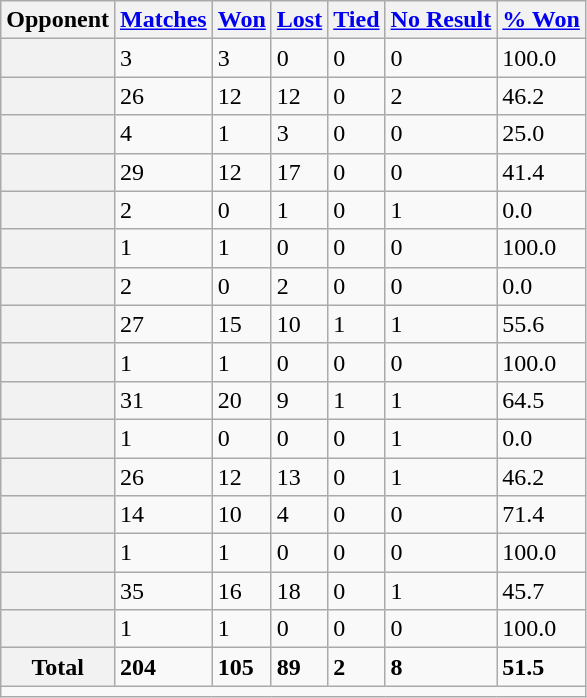<table class="wikitable plainrowheaders sortable">
<tr>
<th scope="col">Opponent</th>
<th scope="col"><a href='#'>Matches</a></th>
<th scope="col"><a href='#'>Won</a></th>
<th scope="col"><a href='#'>Lost</a></th>
<th scope="col"><a href='#'>Tied</a></th>
<th scope="col"><a href='#'>No Result</a></th>
<th scope="col"><a href='#'>% Won</a></th>
</tr>
<tr>
<th scope=row></th>
<td>3</td>
<td>3</td>
<td>0</td>
<td>0</td>
<td>0</td>
<td>100.0</td>
</tr>
<tr>
<th scope="row"></th>
<td>26</td>
<td>12</td>
<td>12</td>
<td>0</td>
<td>2</td>
<td>46.2</td>
</tr>
<tr>
<th scope=row></th>
<td>4</td>
<td>1</td>
<td>3</td>
<td>0</td>
<td>0</td>
<td>25.0</td>
</tr>
<tr>
<th scope=row></th>
<td>29</td>
<td>12</td>
<td>17</td>
<td>0</td>
<td>0</td>
<td>41.4</td>
</tr>
<tr>
<th scope=row></th>
<td>2</td>
<td>0</td>
<td>1</td>
<td>0</td>
<td>1</td>
<td>0.0</td>
</tr>
<tr>
<th scope=row></th>
<td>1</td>
<td>1</td>
<td>0</td>
<td>0</td>
<td>0</td>
<td>100.0</td>
</tr>
<tr>
<th scope=row></th>
<td>2</td>
<td>0</td>
<td>2</td>
<td>0</td>
<td>0</td>
<td>0.0</td>
</tr>
<tr>
<th scope=row></th>
<td>27</td>
<td>15</td>
<td>10</td>
<td>1</td>
<td>1</td>
<td>55.6</td>
</tr>
<tr>
<th scope=row></th>
<td>1</td>
<td>1</td>
<td>0</td>
<td>0</td>
<td>0</td>
<td>100.0</td>
</tr>
<tr>
<th scope=row></th>
<td>31</td>
<td>20</td>
<td>9</td>
<td>1</td>
<td>1</td>
<td>64.5</td>
</tr>
<tr>
<th scope=row></th>
<td>1</td>
<td>0</td>
<td>0</td>
<td>0</td>
<td>1</td>
<td>0.0</td>
</tr>
<tr>
<th scope=row></th>
<td>26</td>
<td>12</td>
<td>13</td>
<td>0</td>
<td>1</td>
<td>46.2</td>
</tr>
<tr>
<th scope=row></th>
<td>14</td>
<td>10</td>
<td>4</td>
<td>0</td>
<td>0</td>
<td>71.4</td>
</tr>
<tr>
<th scope=row></th>
<td>1</td>
<td>1</td>
<td>0</td>
<td>0</td>
<td>0</td>
<td>100.0</td>
</tr>
<tr>
<th scope=row></th>
<td>35</td>
<td>16</td>
<td>18</td>
<td>0</td>
<td>1</td>
<td>45.7</td>
</tr>
<tr>
<th scope=row></th>
<td>1</td>
<td>1</td>
<td>0</td>
<td>0</td>
<td>0</td>
<td>100.0</td>
</tr>
<tr class="sortbottom">
<th scope="row" style="text-align:center">Total</th>
<td><strong>204</strong></td>
<td><strong>105</strong></td>
<td><strong>89</strong></td>
<td><strong>2</strong></td>
<td><strong>8</strong></td>
<td><strong>51.5</strong></td>
</tr>
<tr class="sortbottom">
<td colspan=7></td>
</tr>
</table>
